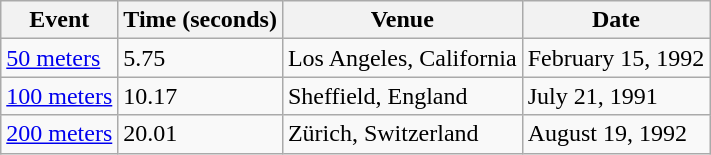<table class="wikitable">
<tr>
<th>Event</th>
<th>Time (seconds)</th>
<th>Venue</th>
<th>Date</th>
</tr>
<tr>
<td><a href='#'>50 meters</a></td>
<td>5.75</td>
<td>Los Angeles, California</td>
<td>February 15, 1992</td>
</tr>
<tr>
<td><a href='#'>100 meters</a></td>
<td>10.17</td>
<td>Sheffield, England</td>
<td>July 21, 1991</td>
</tr>
<tr>
<td><a href='#'>200 meters</a></td>
<td>20.01</td>
<td>Zürich, Switzerland</td>
<td>August 19, 1992</td>
</tr>
</table>
